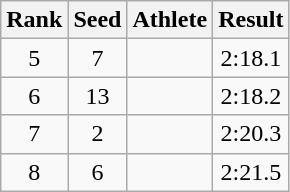<table class="wikitable sortable" style="text-align:center">
<tr>
<th>Rank</th>
<th>Seed</th>
<th>Athlete</th>
<th>Result</th>
</tr>
<tr>
<td>5</td>
<td>7</td>
<td align="left"></td>
<td>2:18.1</td>
</tr>
<tr>
<td>6</td>
<td>13</td>
<td align="left"></td>
<td>2:18.2</td>
</tr>
<tr>
<td>7</td>
<td>2</td>
<td align="left"></td>
<td>2:20.3</td>
</tr>
<tr>
<td>8</td>
<td>6</td>
<td align="left"></td>
<td>2:21.5</td>
</tr>
</table>
